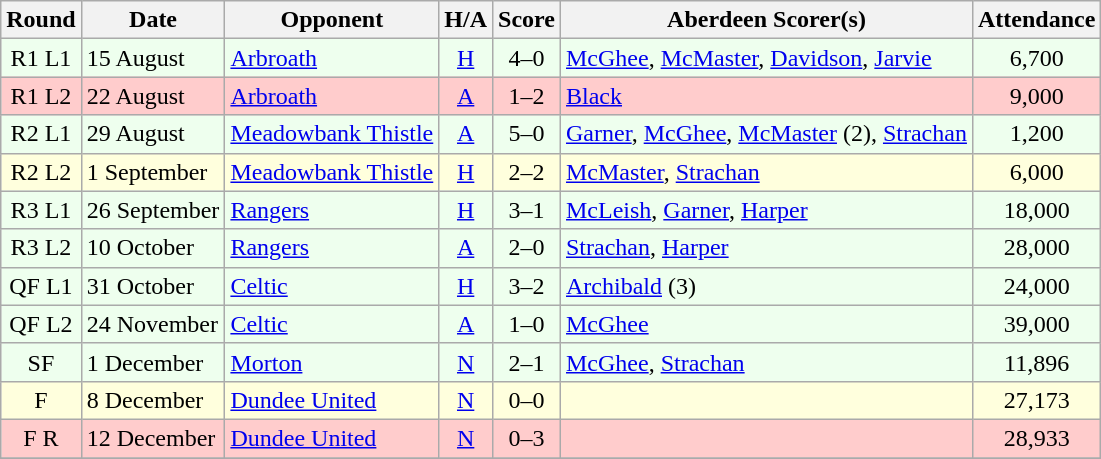<table class="wikitable" style="text-align:center">
<tr>
<th>Round</th>
<th>Date</th>
<th>Opponent</th>
<th>H/A</th>
<th>Score</th>
<th>Aberdeen Scorer(s)</th>
<th>Attendance</th>
</tr>
<tr bgcolor=#EEFFEE>
<td>R1 L1</td>
<td align=left>15 August</td>
<td align=left><a href='#'>Arbroath</a></td>
<td><a href='#'>H</a></td>
<td>4–0</td>
<td align=left><a href='#'>McGhee</a>, <a href='#'>McMaster</a>, <a href='#'>Davidson</a>, <a href='#'>Jarvie</a></td>
<td>6,700</td>
</tr>
<tr bgcolor=#FFCCCC>
<td>R1 L2</td>
<td align=left>22 August</td>
<td align=left><a href='#'>Arbroath</a></td>
<td><a href='#'>A</a></td>
<td>1–2</td>
<td align=left><a href='#'>Black</a></td>
<td>9,000</td>
</tr>
<tr bgcolor=#EEFFEE>
<td>R2 L1</td>
<td align=left>29 August</td>
<td align=left><a href='#'>Meadowbank Thistle</a></td>
<td><a href='#'>A</a></td>
<td>5–0</td>
<td align=left><a href='#'>Garner</a>, <a href='#'>McGhee</a>, <a href='#'>McMaster</a> (2), <a href='#'>Strachan</a></td>
<td>1,200</td>
</tr>
<tr bgcolor=#FFFFDD>
<td>R2 L2</td>
<td align=left>1 September</td>
<td align=left><a href='#'>Meadowbank Thistle</a></td>
<td><a href='#'>H</a></td>
<td>2–2</td>
<td align=left><a href='#'>McMaster</a>, <a href='#'>Strachan</a></td>
<td>6,000</td>
</tr>
<tr bgcolor=#EEFFEE>
<td>R3 L1</td>
<td align=left>26 September</td>
<td align=left><a href='#'>Rangers</a></td>
<td><a href='#'>H</a></td>
<td>3–1</td>
<td align=left><a href='#'>McLeish</a>, <a href='#'>Garner</a>, <a href='#'>Harper</a></td>
<td>18,000</td>
</tr>
<tr bgcolor=#EEFFEE>
<td>R3 L2</td>
<td align=left>10 October</td>
<td align=left><a href='#'>Rangers</a></td>
<td><a href='#'>A</a></td>
<td>2–0</td>
<td align=left><a href='#'>Strachan</a>, <a href='#'>Harper</a></td>
<td>28,000</td>
</tr>
<tr bgcolor=#EEFFEE>
<td>QF L1</td>
<td align=left>31 October</td>
<td align=left><a href='#'>Celtic</a></td>
<td><a href='#'>H</a></td>
<td>3–2</td>
<td align=left><a href='#'>Archibald</a> (3)</td>
<td>24,000</td>
</tr>
<tr bgcolor=#EEFFEE>
<td>QF L2</td>
<td align=left>24 November</td>
<td align=left><a href='#'>Celtic</a></td>
<td><a href='#'>A</a></td>
<td>1–0</td>
<td align=left><a href='#'>McGhee</a></td>
<td>39,000</td>
</tr>
<tr bgcolor=#EEFFEE>
<td>SF</td>
<td align=left>1 December</td>
<td align=left><a href='#'>Morton</a></td>
<td><a href='#'>N</a></td>
<td>2–1</td>
<td align=left><a href='#'>McGhee</a>, <a href='#'>Strachan</a></td>
<td>11,896</td>
</tr>
<tr bgcolor=#FFFFDD>
<td>F</td>
<td align=left>8 December</td>
<td align=left><a href='#'>Dundee United</a></td>
<td><a href='#'>N</a></td>
<td>0–0</td>
<td align=left></td>
<td>27,173</td>
</tr>
<tr bgcolor=#FFCCCC>
<td>F R</td>
<td align=left>12 December</td>
<td align=left><a href='#'>Dundee United</a></td>
<td><a href='#'>N</a></td>
<td>0–3</td>
<td align=left></td>
<td>28,933</td>
</tr>
<tr>
</tr>
</table>
